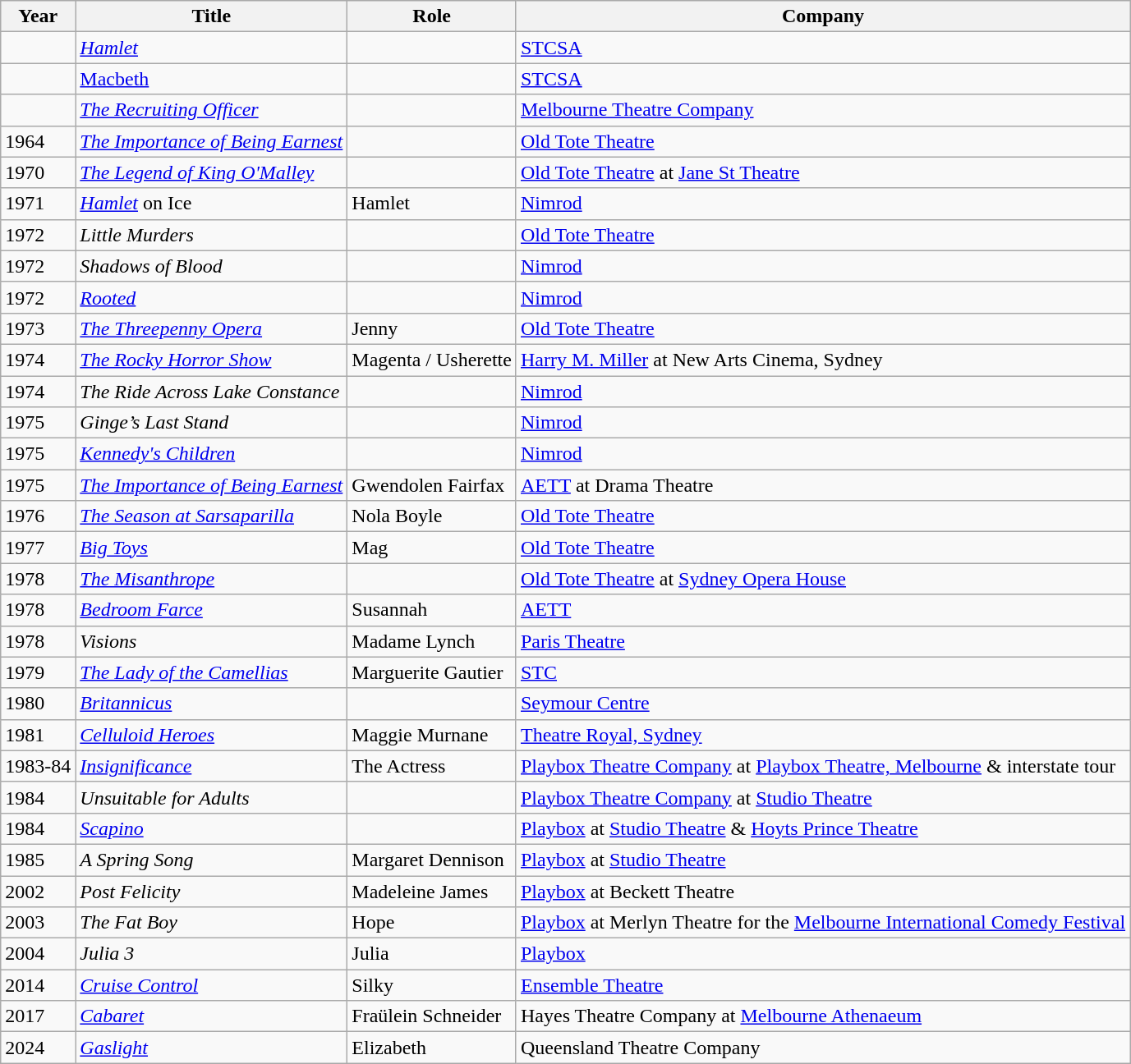<table class="wikitable sortable">
<tr>
<th>Year</th>
<th>Title</th>
<th>Role</th>
<th>Company</th>
</tr>
<tr>
<td></td>
<td><em><a href='#'>Hamlet</a></em></td>
<td></td>
<td><a href='#'>STCSA</a></td>
</tr>
<tr>
<td></td>
<td><a href='#'>Macbeth</a></td>
<td></td>
<td><a href='#'>STCSA</a></td>
</tr>
<tr>
<td></td>
<td><em><a href='#'>The Recruiting Officer</a></em></td>
<td></td>
<td><a href='#'>Melbourne Theatre Company</a></td>
</tr>
<tr>
<td>1964</td>
<td><em><a href='#'>The Importance of Being Earnest</a></em></td>
<td></td>
<td><a href='#'>Old Tote Theatre</a></td>
</tr>
<tr>
<td>1970</td>
<td><em><a href='#'>The Legend of King O'Malley</a></em></td>
<td></td>
<td><a href='#'>Old Tote Theatre</a> at <a href='#'>Jane St Theatre</a></td>
</tr>
<tr>
<td>1971</td>
<td><em><a href='#'>Hamlet</a></em> on Ice</td>
<td>Hamlet</td>
<td><a href='#'>Nimrod</a></td>
</tr>
<tr>
<td>1972</td>
<td><em>Little Murders</em></td>
<td></td>
<td><a href='#'>Old Tote Theatre</a></td>
</tr>
<tr>
<td>1972</td>
<td><em>Shadows of Blood</em></td>
<td></td>
<td><a href='#'>Nimrod</a></td>
</tr>
<tr>
<td>1972</td>
<td><em><a href='#'>Rooted</a></em></td>
<td></td>
<td><a href='#'>Nimrod</a></td>
</tr>
<tr>
<td>1973</td>
<td><em><a href='#'>The Threepenny Opera</a></em></td>
<td>Jenny</td>
<td><a href='#'>Old Tote Theatre</a></td>
</tr>
<tr>
<td>1974</td>
<td><em><a href='#'>The Rocky Horror Show</a></em></td>
<td>Magenta / Usherette</td>
<td><a href='#'>Harry M. Miller</a> at New Arts Cinema, Sydney</td>
</tr>
<tr>
<td>1974</td>
<td><em>The Ride Across Lake Constance</em></td>
<td></td>
<td><a href='#'>Nimrod</a></td>
</tr>
<tr>
<td>1975</td>
<td><em>Ginge’s Last Stand</em></td>
<td></td>
<td><a href='#'>Nimrod</a></td>
</tr>
<tr>
<td>1975</td>
<td><em><a href='#'>Kennedy's Children</a></em></td>
<td></td>
<td><a href='#'>Nimrod</a></td>
</tr>
<tr>
<td>1975</td>
<td><em><a href='#'>The Importance of Being Earnest</a></em></td>
<td>Gwendolen Fairfax</td>
<td><a href='#'>AETT</a> at Drama Theatre</td>
</tr>
<tr>
<td>1976</td>
<td><em><a href='#'>The Season at Sarsaparilla</a></em></td>
<td>Nola Boyle</td>
<td><a href='#'>Old Tote Theatre</a></td>
</tr>
<tr>
<td>1977</td>
<td><em><a href='#'>Big Toys</a></em></td>
<td>Mag</td>
<td><a href='#'>Old Tote Theatre</a></td>
</tr>
<tr>
<td>1978</td>
<td><em><a href='#'>The Misanthrope</a></em></td>
<td></td>
<td><a href='#'>Old Tote Theatre</a> at <a href='#'>Sydney Opera House</a></td>
</tr>
<tr>
<td>1978</td>
<td><em><a href='#'>Bedroom Farce</a></em></td>
<td>Susannah</td>
<td><a href='#'>AETT</a></td>
</tr>
<tr>
<td>1978</td>
<td><em>Visions</em></td>
<td>Madame Lynch</td>
<td><a href='#'>Paris Theatre</a></td>
</tr>
<tr>
<td>1979</td>
<td><em><a href='#'>The Lady of the Camellias</a></em></td>
<td>Marguerite Gautier</td>
<td><a href='#'>STC</a></td>
</tr>
<tr>
<td>1980</td>
<td><em><a href='#'>Britannicus</a></em></td>
<td></td>
<td><a href='#'>Seymour Centre</a></td>
</tr>
<tr>
<td>1981</td>
<td><em><a href='#'>Celluloid Heroes</a></em></td>
<td>Maggie Murnane</td>
<td><a href='#'>Theatre Royal, Sydney</a></td>
</tr>
<tr>
<td>1983-84</td>
<td><em><a href='#'>Insignificance</a></em></td>
<td>The Actress</td>
<td><a href='#'>Playbox Theatre Company</a> at <a href='#'>Playbox Theatre, Melbourne</a> & interstate tour</td>
</tr>
<tr>
<td>1984</td>
<td><em>Unsuitable for Adults</em></td>
<td></td>
<td><a href='#'>Playbox Theatre Company</a> at <a href='#'>Studio Theatre</a></td>
</tr>
<tr>
<td>1984</td>
<td><em><a href='#'>Scapino</a></em></td>
<td></td>
<td><a href='#'>Playbox</a> at <a href='#'>Studio Theatre</a> & <a href='#'>Hoyts Prince Theatre</a></td>
</tr>
<tr>
<td>1985</td>
<td><em>A Spring Song</em></td>
<td>Margaret Dennison</td>
<td><a href='#'>Playbox</a> at <a href='#'>Studio Theatre</a></td>
</tr>
<tr>
<td>2002</td>
<td><em>Post Felicity</em></td>
<td>Madeleine James</td>
<td><a href='#'>Playbox</a> at Beckett Theatre</td>
</tr>
<tr>
<td>2003</td>
<td><em>The Fat Boy</em></td>
<td>Hope</td>
<td><a href='#'>Playbox</a> at Merlyn Theatre for the <a href='#'>Melbourne International Comedy Festival</a></td>
</tr>
<tr>
<td>2004</td>
<td><em>Julia 3</em></td>
<td>Julia</td>
<td><a href='#'>Playbox</a></td>
</tr>
<tr>
<td>2014</td>
<td><em><a href='#'>Cruise Control</a></em></td>
<td>Silky</td>
<td><a href='#'>Ensemble Theatre</a></td>
</tr>
<tr>
<td>2017</td>
<td><em><a href='#'>Cabaret</a></em></td>
<td>Fraülein Schneider</td>
<td>Hayes Theatre Company at <a href='#'>Melbourne Athenaeum</a></td>
</tr>
<tr>
<td>2024</td>
<td><em><a href='#'>Gaslight</a></em></td>
<td>Elizabeth</td>
<td>Queensland Theatre Company</td>
</tr>
</table>
